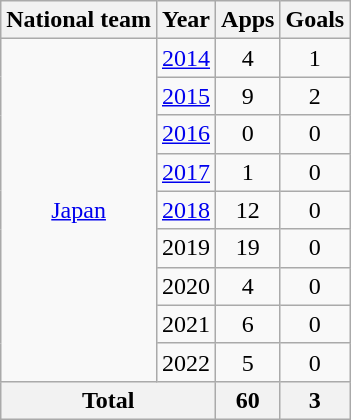<table class="wikitable" style="text-align:center">
<tr>
<th>National team</th>
<th>Year</th>
<th>Apps</th>
<th>Goals</th>
</tr>
<tr>
<td rowspan="9"><a href='#'>Japan</a></td>
<td><a href='#'>2014</a></td>
<td>4</td>
<td>1</td>
</tr>
<tr>
<td><a href='#'>2015</a></td>
<td>9</td>
<td>2</td>
</tr>
<tr>
<td><a href='#'>2016</a></td>
<td>0</td>
<td>0</td>
</tr>
<tr>
<td><a href='#'>2017</a></td>
<td>1</td>
<td>0</td>
</tr>
<tr>
<td><a href='#'>2018</a></td>
<td>12</td>
<td>0</td>
</tr>
<tr>
<td>2019</td>
<td>19</td>
<td>0</td>
</tr>
<tr>
<td>2020</td>
<td>4</td>
<td>0</td>
</tr>
<tr>
<td>2021</td>
<td>6</td>
<td>0</td>
</tr>
<tr>
<td>2022</td>
<td>5</td>
<td>0</td>
</tr>
<tr>
<th colspan="2">Total</th>
<th>60</th>
<th>3</th>
</tr>
</table>
